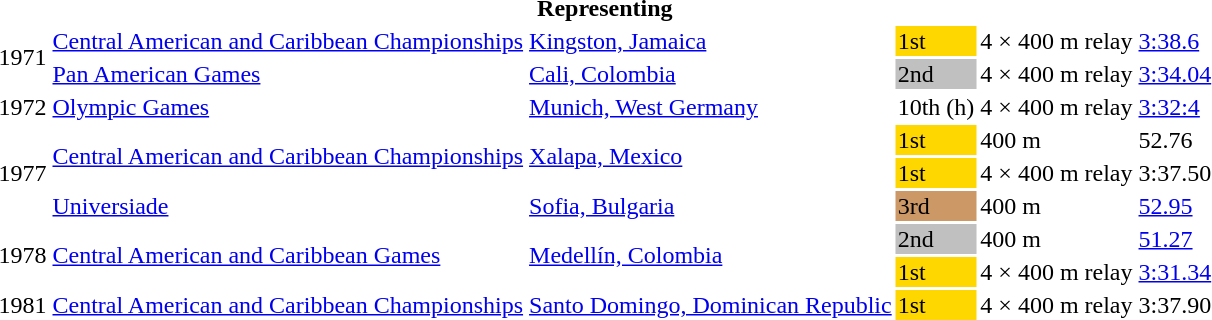<table>
<tr>
<th colspan="6">Representing </th>
</tr>
<tr>
<td rowspan=2>1971</td>
<td><a href='#'>Central American and Caribbean Championships</a></td>
<td><a href='#'>Kingston, Jamaica</a></td>
<td bgcolor=gold>1st</td>
<td>4 × 400 m relay</td>
<td><a href='#'>3:38.6</a></td>
</tr>
<tr>
<td><a href='#'>Pan American Games</a></td>
<td><a href='#'>Cali, Colombia</a></td>
<td bgcolor=silver>2nd</td>
<td>4 × 400 m relay</td>
<td><a href='#'>3:34.04</a></td>
</tr>
<tr>
<td>1972</td>
<td><a href='#'>Olympic Games</a></td>
<td><a href='#'>Munich, West Germany</a></td>
<td>10th (h)</td>
<td>4 × 400 m relay</td>
<td><a href='#'>3:32:4</a></td>
</tr>
<tr>
<td rowspan=3>1977</td>
<td rowspan=2><a href='#'>Central American and Caribbean Championships</a></td>
<td rowspan=2><a href='#'>Xalapa, Mexico</a></td>
<td bgcolor=gold>1st</td>
<td>400 m</td>
<td>52.76</td>
</tr>
<tr>
<td bgcolor=gold>1st</td>
<td>4 × 400 m relay</td>
<td>3:37.50</td>
</tr>
<tr>
<td><a href='#'>Universiade</a></td>
<td><a href='#'>Sofia, Bulgaria</a></td>
<td bgcolor=cc9966>3rd</td>
<td>400 m</td>
<td><a href='#'>52.95</a></td>
</tr>
<tr>
<td rowspan=2>1978</td>
<td rowspan=2><a href='#'>Central American and Caribbean Games</a></td>
<td rowspan=2><a href='#'>Medellín, Colombia</a></td>
<td bgcolor=silver>2nd</td>
<td>400 m</td>
<td><a href='#'>51.27</a></td>
</tr>
<tr>
<td bgcolor=gold>1st</td>
<td>4 × 400 m relay</td>
<td><a href='#'>3:31.34</a></td>
</tr>
<tr>
<td>1981</td>
<td><a href='#'>Central American and Caribbean Championships</a></td>
<td><a href='#'>Santo Domingo, Dominican Republic</a></td>
<td bgcolor=gold>1st</td>
<td>4 × 400 m relay</td>
<td>3:37.90</td>
</tr>
</table>
